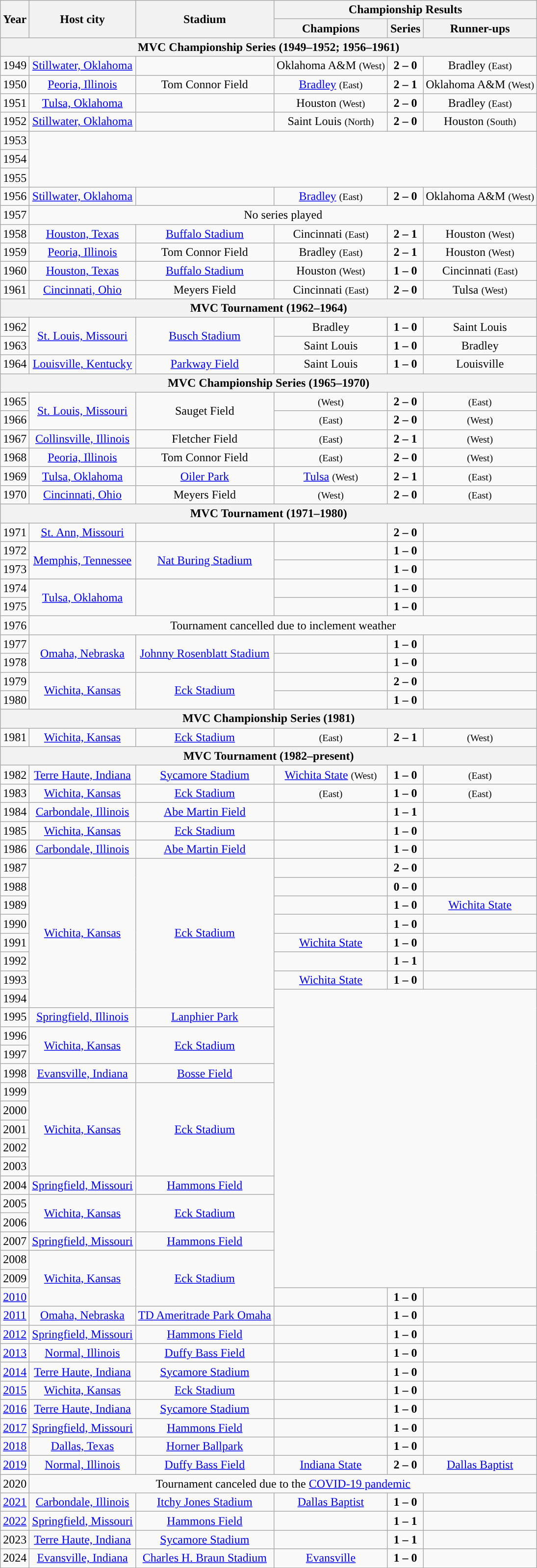<table class="wikitable" style="text-align:center;">
<tr>
<th rowspan="2">Year</th>
<th rowspan="2">Host city</th>
<th rowspan="2">Stadium</th>
<th colspan="3">Championship Results</th>
</tr>
<tr>
<th>Champions</th>
<th>Series</th>
<th>Runner-ups</th>
</tr>
<tr>
<th colspan="6">MVC Championship Series (1949–1952; 1956–1961)</th>
</tr>
<tr>
<td style="text-align:center;">1949</td>
<td><a href='#'>Stillwater, Oklahoma</a></td>
<td></td>
<td>Oklahoma A&M <small>(West)</small></td>
<td style="text-align:center;"><strong>2 – 0</strong></td>
<td>Bradley <small>(East)</small></td>
</tr>
<tr>
<td style="text-align:center;">1950</td>
<td><a href='#'>Peoria, Illinois</a></td>
<td>Tom Connor Field</td>
<td><a href='#'>Bradley</a> <small>(East)</small></td>
<td style="text-align:center;"><strong>2 – 1</strong></td>
<td>Oklahoma A&M <small>(West)</small></td>
</tr>
<tr>
<td style="text-align:center;">1951</td>
<td><a href='#'>Tulsa, Oklahoma</a></td>
<td></td>
<td>Houston <small>(West)</small></td>
<td style="text-align:center;"><strong>2 – 0</strong></td>
<td>Bradley <small>(East)</small></td>
</tr>
<tr>
<td style="text-align:center;">1952</td>
<td><a href='#'>Stillwater, Oklahoma</a></td>
<td></td>
<td>Saint Louis <small>(North)</small></td>
<td style="text-align:center;"><strong>2 – 0</strong></td>
<td>Houston <small>(South)</small></td>
</tr>
<tr>
<td style="text-align:center;">1953</td>
<td colspan="6" rowspan="3"></td>
</tr>
<tr>
<td style="text-align:center;">1954</td>
</tr>
<tr>
<td style="text-align:center;">1955</td>
</tr>
<tr>
<td style="text-align:center;">1956</td>
<td><a href='#'>Stillwater, Oklahoma</a></td>
<td></td>
<td><a href='#'>Bradley</a> <small>(East)</small></td>
<td style="text-align:center;"><strong>2 – 0</strong></td>
<td>Oklahoma A&M <small>(West)</small></td>
</tr>
<tr>
<td scope="row" style="text-align:center">1957</td>
<td colspan="5">No series played</td>
</tr>
<tr>
<td style="text-align:center;">1958</td>
<td><a href='#'>Houston, Texas</a></td>
<td><a href='#'>Buffalo Stadium</a></td>
<td>Cincinnati <small>(East)</small></td>
<td style="text-align:center;"><strong>2 – 1</strong></td>
<td>Houston <small>(West)</small></td>
</tr>
<tr>
<td style="text-align:center;">1959</td>
<td><a href='#'>Peoria, Illinois</a></td>
<td>Tom Connor Field</td>
<td>Bradley <small>(East)</small></td>
<td style="text-align:center;"><strong>2 – 1</strong></td>
<td>Houston <small>(West)</small></td>
</tr>
<tr>
<td style="text-align:center;">1960</td>
<td><a href='#'>Houston, Texas</a></td>
<td><a href='#'>Buffalo Stadium</a></td>
<td>Houston <small>(West)</small></td>
<td style="text-align:center;"><strong>1 – 0</strong></td>
<td>Cincinnati <small>(East)</small></td>
</tr>
<tr>
<td style="text-align:center;">1961</td>
<td><a href='#'>Cincinnati, Ohio</a></td>
<td>Meyers Field</td>
<td>Cincinnati <small>(East)</small></td>
<td style="text-align:center;"><strong>2 – 0</strong></td>
<td>Tulsa <small>(West)</small></td>
</tr>
<tr>
<th colspan="6">MVC Tournament (1962–1964)</th>
</tr>
<tr>
<td>1962</td>
<td rowspan="2"><a href='#'>St. Louis, Missouri</a></td>
<td rowspan="2"><a href='#'>Busch Stadium</a></td>
<td>Bradley</td>
<td style="text-align:center;"><strong>1 – 0</strong></td>
<td>Saint Louis</td>
</tr>
<tr>
<td>1963</td>
<td>Saint Louis</td>
<td style="text-align:center;"><strong>1 – 0</strong></td>
<td>Bradley</td>
</tr>
<tr>
<td>1964</td>
<td><a href='#'>Louisville, Kentucky</a></td>
<td><a href='#'>Parkway Field</a></td>
<td>Saint Louis</td>
<td style="text-align:center;"><strong>1 – 0</strong></td>
<td>Louisville</td>
</tr>
<tr>
<th colspan="6">MVC Championship Series (1965–1970)</th>
</tr>
<tr>
<td>1965</td>
<td rowspan="2"><a href='#'>St. Louis, Missouri</a></td>
<td rowspan="2">Sauget Field</td>
<td> <small>(West)</small></td>
<td style="text-align:center;"><strong>2 – 0</strong></td>
<td> <small>(East)</small></td>
</tr>
<tr>
<td>1966</td>
<td> <small>(East)</small></td>
<td style="text-align:center;"><strong>2 – 0</strong></td>
<td> <small>(West)</small></td>
</tr>
<tr>
<td>1967</td>
<td><a href='#'>Collinsville, Illinois</a></td>
<td>Fletcher Field</td>
<td> <small>(East)</small></td>
<td style="text-align:center;"><strong>2 – 1</strong></td>
<td> <small>(West)</small></td>
</tr>
<tr>
<td>1968</td>
<td><a href='#'>Peoria, Illinois</a></td>
<td>Tom Connor Field</td>
<td> <small>(East)</small></td>
<td style="text-align:center;"><strong>2 – 0</strong></td>
<td> <small>(West)</small></td>
</tr>
<tr>
<td>1969</td>
<td><a href='#'>Tulsa, Oklahoma</a></td>
<td><a href='#'>Oiler Park</a></td>
<td><a href='#'>Tulsa</a> <small>(West)</small></td>
<td style="text-align:center;"><strong>2 – 1</strong></td>
<td> <small>(East)</small></td>
</tr>
<tr>
<td>1970</td>
<td><a href='#'>Cincinnati, Ohio</a></td>
<td>Meyers Field</td>
<td> <small>(West)</small></td>
<td style="text-align:center;"><strong>2 – 0</strong></td>
<td> <small>(East)</small></td>
</tr>
<tr>
<th colspan="6">MVC Tournament (1971–1980)</th>
</tr>
<tr>
<td>1971</td>
<td><a href='#'>St. Ann, Missouri</a></td>
<td></td>
<td></td>
<td style="text-align:center;"><strong>2 – 0</strong></td>
<td></td>
</tr>
<tr>
<td>1972</td>
<td rowspan="2"><a href='#'>Memphis, Tennessee</a></td>
<td rowspan="2"><a href='#'>Nat Buring Stadium</a></td>
<td></td>
<td style="text-align:center;"><strong>1 – 0</strong></td>
<td></td>
</tr>
<tr>
<td>1973</td>
<td></td>
<td style="text-align:center;"><strong>1 – 0</strong></td>
<td></td>
</tr>
<tr>
<td>1974</td>
<td rowspan="2"><a href='#'>Tulsa, Oklahoma</a></td>
<td rowspan="2"></td>
<td></td>
<td style="text-align:center;"><strong>1 – 0</strong></td>
<td></td>
</tr>
<tr>
<td>1975</td>
<td></td>
<td style="text-align:center;"><strong>1 – 0</strong></td>
<td></td>
</tr>
<tr>
<td>1976</td>
<td colspan="5">Tournament cancelled due to inclement weather</td>
</tr>
<tr>
<td>1977</td>
<td rowspan="2"><a href='#'>Omaha, Nebraska</a></td>
<td rowspan="2"><a href='#'>Johnny Rosenblatt Stadium</a></td>
<td></td>
<td style="text-align:center;"><strong>1 – 0</strong></td>
<td></td>
</tr>
<tr>
<td>1978</td>
<td></td>
<td style="text-align:center;"><strong>1 – 0</strong></td>
<td></td>
</tr>
<tr>
<td>1979</td>
<td rowspan="2"><a href='#'>Wichita, Kansas</a></td>
<td rowspan="2"><a href='#'>Eck Stadium</a></td>
<td></td>
<td style="text-align:center;"><strong>2 – 0</strong></td>
<td></td>
</tr>
<tr>
<td>1980</td>
<td></td>
<td style="text-align:center;"><strong>1 – 0</strong></td>
<td></td>
</tr>
<tr>
<th colspan="6">MVC Championship Series (1981)</th>
</tr>
<tr>
<td>1981</td>
<td><a href='#'>Wichita, Kansas</a></td>
<td><a href='#'>Eck Stadium</a></td>
<td> <small>(East)</small></td>
<td style="text-align:center;"><strong>2 – 1</strong></td>
<td> <small>(West)</small></td>
</tr>
<tr>
<th colspan="6">MVC Tournament (1982–present)</th>
</tr>
<tr>
<td>1982</td>
<td><a href='#'>Terre Haute, Indiana</a></td>
<td><a href='#'>Sycamore Stadium</a></td>
<td><a href='#'>Wichita State</a> <small>(West)</small></td>
<td style="text-align:center;"><strong>1 – 0</strong></td>
<td> <small>(East)</small></td>
</tr>
<tr>
<td>1983</td>
<td><a href='#'>Wichita, Kansas</a></td>
<td><a href='#'>Eck Stadium</a></td>
<td> <small>(East)</small></td>
<td style="text-align:center;"><strong>1 – 0</strong></td>
<td> <small>(East)</small></td>
</tr>
<tr>
<td>1984</td>
<td><a href='#'>Carbondale, Illinois</a></td>
<td><a href='#'>Abe Martin Field</a></td>
<td></td>
<td style="text-align:center;"><strong>1 – 1</strong></td>
<td></td>
</tr>
<tr>
<td>1985</td>
<td><a href='#'>Wichita, Kansas</a></td>
<td><a href='#'>Eck Stadium</a></td>
<td></td>
<td style="text-align:center;"><strong>1 – 0</strong></td>
<td></td>
</tr>
<tr>
<td>1986</td>
<td><a href='#'>Carbondale, Illinois</a></td>
<td><a href='#'>Abe Martin Field</a></td>
<td></td>
<td style="text-align:center;"><strong>1 – 0</strong></td>
<td></td>
</tr>
<tr>
<td>1987</td>
<td rowspan="8"><a href='#'>Wichita, Kansas</a></td>
<td rowspan="8"><a href='#'>Eck Stadium</a></td>
<td></td>
<td style="text-align:center;"><strong>2 – 0</strong></td>
<td></td>
</tr>
<tr>
<td>1988</td>
<td></td>
<td style="text-align:center;"><strong>0 – 0</strong></td>
<td></td>
</tr>
<tr>
<td>1989</td>
<td></td>
<td style="text-align:center;"><strong>1 – 0</strong></td>
<td><a href='#'>Wichita State</a></td>
</tr>
<tr>
<td>1990</td>
<td></td>
<td style="text-align:center;"><strong>1 – 0</strong></td>
<td></td>
</tr>
<tr>
<td>1991</td>
<td><a href='#'>Wichita State</a></td>
<td style="text-align:center;"><strong>1 – 0</strong></td>
<td></td>
</tr>
<tr>
<td>1992</td>
<td></td>
<td style="text-align:center;"><strong>1 – 1</strong></td>
<td></td>
</tr>
<tr>
<td>1993</td>
<td><a href='#'>Wichita State</a></td>
<td style="text-align:center;"><strong>1 – 0</strong></td>
<td></td>
</tr>
<tr>
<td>1994</td>
</tr>
<tr>
<td>1995</td>
<td><a href='#'>Springfield, Illinois</a></td>
<td><a href='#'>Lanphier Park</a></td>
</tr>
<tr>
<td>1996</td>
<td rowspan="2"><a href='#'>Wichita, Kansas</a></td>
<td rowspan="2"><a href='#'>Eck Stadium</a></td>
</tr>
<tr>
<td>1997</td>
</tr>
<tr>
<td>1998</td>
<td><a href='#'>Evansville, Indiana</a></td>
<td><a href='#'>Bosse Field</a></td>
</tr>
<tr>
<td>1999</td>
<td rowspan="5"><a href='#'>Wichita, Kansas</a></td>
<td rowspan="5"><a href='#'>Eck Stadium</a></td>
</tr>
<tr>
<td>2000</td>
</tr>
<tr>
<td>2001</td>
</tr>
<tr>
<td>2002</td>
</tr>
<tr>
<td>2003</td>
</tr>
<tr>
<td>2004</td>
<td><a href='#'>Springfield, Missouri</a></td>
<td><a href='#'>Hammons Field</a></td>
</tr>
<tr>
<td>2005</td>
<td rowspan="2"><a href='#'>Wichita, Kansas</a></td>
<td rowspan="2"><a href='#'>Eck Stadium</a></td>
</tr>
<tr>
<td>2006</td>
</tr>
<tr>
<td>2007</td>
<td><a href='#'>Springfield, Missouri</a></td>
<td><a href='#'>Hammons Field</a></td>
</tr>
<tr>
<td>2008</td>
<td rowspan="3"><a href='#'>Wichita, Kansas</a></td>
<td rowspan="3"><a href='#'>Eck Stadium</a></td>
</tr>
<tr>
<td>2009</td>
</tr>
<tr>
<td><a href='#'>2010</a></td>
<td></td>
<td style="text-align:center;"><strong>1 – 0</strong></td>
<td></td>
</tr>
<tr>
<td><a href='#'>2011</a></td>
<td><a href='#'>Omaha, Nebraska</a></td>
<td><a href='#'>TD Ameritrade Park Omaha</a></td>
<td></td>
<td style="text-align:center;"><strong>1 – 0</strong></td>
<td></td>
</tr>
<tr>
<td><a href='#'>2012</a></td>
<td><a href='#'>Springfield, Missouri</a></td>
<td><a href='#'>Hammons Field</a></td>
<td></td>
<td style="text-align:center;"><strong>1 – 0</strong></td>
<td></td>
</tr>
<tr>
<td><a href='#'>2013</a></td>
<td><a href='#'>Normal, Illinois</a></td>
<td><a href='#'>Duffy Bass Field</a></td>
<td></td>
<td style="text-align:center;"><strong>1 – 0</strong></td>
<td></td>
</tr>
<tr>
<td><a href='#'>2014</a></td>
<td><a href='#'>Terre Haute, Indiana</a></td>
<td><a href='#'>Sycamore Stadium</a></td>
<td></td>
<td style="text-align:center;"><strong>1 – 0</strong></td>
<td></td>
</tr>
<tr>
<td><a href='#'>2015</a></td>
<td><a href='#'>Wichita, Kansas</a></td>
<td><a href='#'>Eck Stadium</a></td>
<td></td>
<td style="text-align:center;"><strong>1 – 0</strong></td>
<td></td>
</tr>
<tr>
<td><a href='#'>2016</a></td>
<td><a href='#'>Terre Haute, Indiana</a></td>
<td><a href='#'>Sycamore Stadium</a></td>
<td></td>
<td style="text-align:center;"><strong>1 – 0</strong></td>
<td></td>
</tr>
<tr>
<td><a href='#'>2017</a></td>
<td><a href='#'>Springfield, Missouri</a></td>
<td><a href='#'>Hammons Field</a></td>
<td></td>
<td style="text-align:center;"><strong>1 – 0</strong></td>
<td></td>
</tr>
<tr>
<td><a href='#'>2018</a></td>
<td><a href='#'>Dallas, Texas</a></td>
<td><a href='#'>Horner Ballpark</a></td>
<td></td>
<td style="text-align:center;"><strong>1 – 0</strong></td>
<td></td>
</tr>
<tr>
<td><a href='#'>2019</a></td>
<td><a href='#'>Normal, Illinois</a></td>
<td><a href='#'>Duffy Bass Field</a></td>
<td><a href='#'>Indiana State</a></td>
<td style="text-align:center;"><strong>2 – 0</strong></td>
<td><a href='#'>Dallas Baptist</a></td>
</tr>
<tr>
<td>2020</td>
<td colspan="5">Tournament canceled due to the <a href='#'>COVID-19 pandemic</a></td>
</tr>
<tr>
<td><a href='#'>2021</a></td>
<td><a href='#'>Carbondale, Illinois</a></td>
<td><a href='#'>Itchy Jones Stadium</a></td>
<td><a href='#'>Dallas Baptist</a></td>
<td style="text-align:center;"><strong>1 – 0</strong></td>
<td></td>
</tr>
<tr>
<td><a href='#'>2022</a></td>
<td><a href='#'>Springfield, Missouri</a></td>
<td><a href='#'>Hammons Field</a></td>
<td></td>
<td style="text-align:center;"><strong>1 – 1</strong></td>
<td></td>
</tr>
<tr>
<td>2023</td>
<td><a href='#'>Terre Haute, Indiana</a></td>
<td><a href='#'>Sycamore Stadium</a></td>
<td></td>
<td style="text-align:center;"><strong>1 – 1</strong></td>
<td></td>
</tr>
<tr>
<td>2024</td>
<td><a href='#'>Evansville, Indiana</a></td>
<td><a href='#'>Charles H. Braun Stadium</a></td>
<td><a href='#'>Evansville</a></td>
<td style="text-align:center;"><strong>1 – 0</strong></td>
<td></td>
</tr>
</table>
